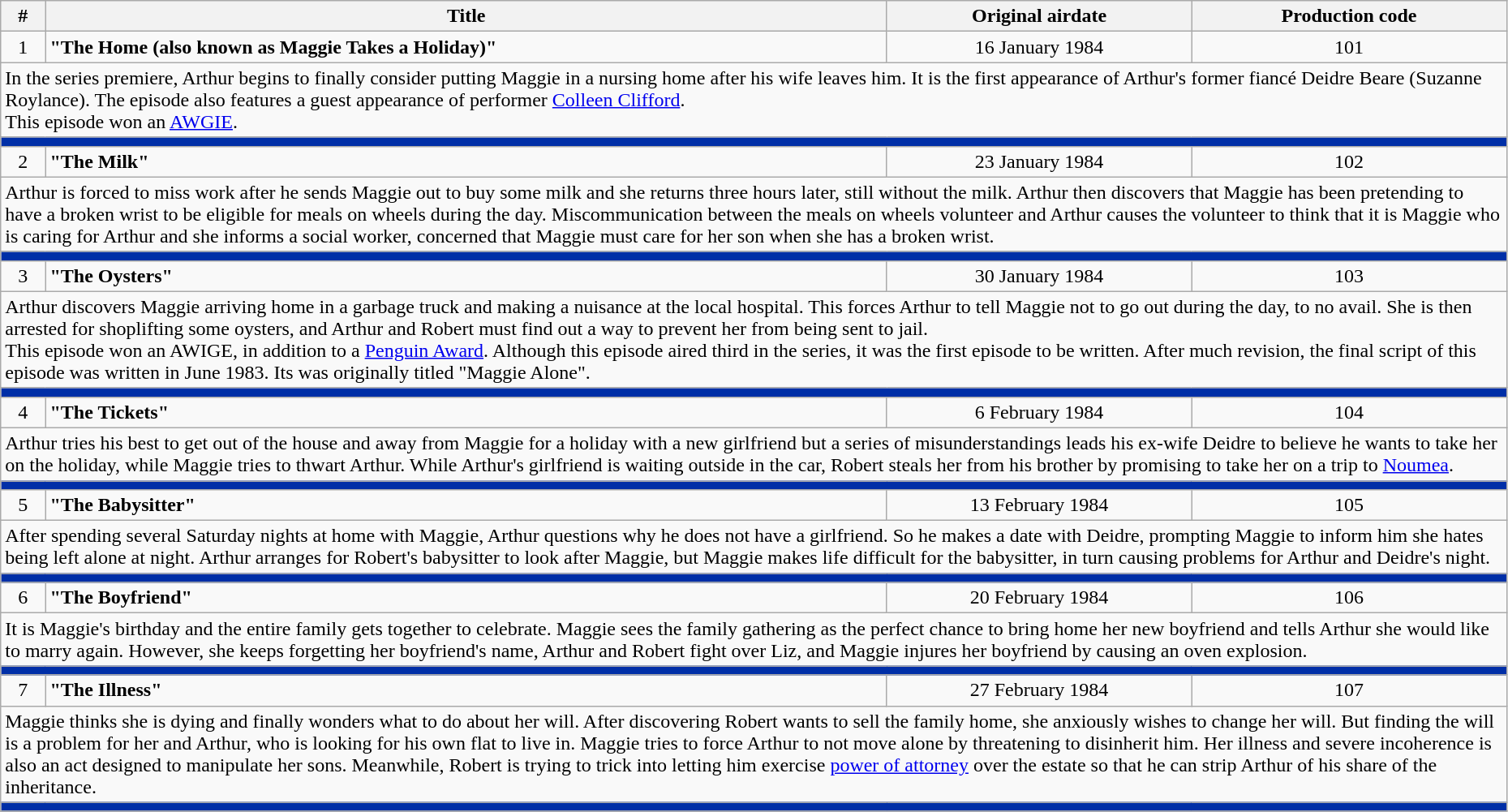<table class="wikitable" width="98%">
<tr>
<th>#</th>
<th>Title</th>
<th>Original airdate</th>
<th>Production code</th>
</tr>
<tr>
<td align="center">1</td>
<td><strong>"The Home (also known as Maggie Takes a Holiday)"</strong></td>
<td align="center">16 January 1984</td>
<td align="center">101</td>
</tr>
<tr>
<td colspan="4">In the series premiere, Arthur begins to finally consider putting Maggie in a nursing home after his wife leaves him. It is the first appearance of Arthur's former fiancé Deidre Beare (Suzanne Roylance). The episode also features a guest appearance of performer <a href='#'>Colleen Clifford</a>.<br>This episode won an <a href='#'>AWGIE</a>.</td>
</tr>
<tr>
<td colspan="4" bgcolor="#002FA7"></td>
</tr>
<tr>
<td align="center">2</td>
<td><strong>"The Milk"</strong></td>
<td align="center">23 January 1984</td>
<td align="center">102</td>
</tr>
<tr>
<td colspan="4">Arthur is forced to miss work after he sends Maggie out to buy some milk and she returns three hours later, still without the milk. Arthur then discovers that Maggie has been pretending to have a broken wrist to be eligible for meals on wheels during the day. Miscommunication between the meals on wheels volunteer and Arthur causes the volunteer to think that it is Maggie who is caring for Arthur and she informs a social worker, concerned that Maggie must care for her son when she has a broken wrist.</td>
</tr>
<tr>
<td colspan="4" bgcolor="#002FA7"></td>
</tr>
<tr>
<td align="center">3</td>
<td><strong>"The Oysters"</strong></td>
<td align="center">30 January 1984</td>
<td align="center">103</td>
</tr>
<tr>
<td colspan="4">Arthur discovers Maggie arriving home in a garbage truck and making a nuisance at the local hospital. This forces Arthur to tell Maggie not to go out during the day, to no avail. She is then arrested for shoplifting some oysters, and Arthur and Robert must find out a way to prevent her from being sent to jail.<br>This episode won an AWIGE, in addition to a <a href='#'>Penguin Award</a>. Although this episode aired third in the series, it was the first episode to be written. After much revision, the final script of this episode was written in June 1983. Its was originally titled "Maggie Alone".</td>
</tr>
<tr>
<td colspan="4" bgcolor="#002FA7"></td>
</tr>
<tr>
<td align="center">4</td>
<td><strong>"The Tickets"</strong></td>
<td align="center">6 February 1984</td>
<td align="center">104</td>
</tr>
<tr>
<td colspan="4">Arthur tries his best to get out of the house and away from Maggie for a holiday with a new girlfriend but a series of misunderstandings leads his ex-wife Deidre to believe he wants to take her on the holiday, while Maggie tries to thwart Arthur. While Arthur's girlfriend is waiting outside in the car, Robert steals her from his brother by promising to take her on a trip to <a href='#'>Noumea</a>.</td>
</tr>
<tr>
<td colspan="4" bgcolor="#002FA7"></td>
</tr>
<tr>
<td align="center">5</td>
<td><strong>"The Babysitter"</strong></td>
<td align="center">13 February 1984</td>
<td align="center">105</td>
</tr>
<tr>
<td colspan="4">After spending several Saturday nights at home with Maggie, Arthur questions why he does not have a girlfriend. So he makes a date with Deidre, prompting Maggie to inform him she hates being left alone at night. Arthur arranges for Robert's babysitter to look after Maggie, but Maggie makes life difficult for the babysitter, in turn causing problems for Arthur and Deidre's night.</td>
</tr>
<tr>
<td colspan="4" bgcolor="#002FA7"></td>
</tr>
<tr>
<td align="center">6</td>
<td><strong>"The Boyfriend"</strong></td>
<td align="center">20 February 1984</td>
<td align="center">106</td>
</tr>
<tr>
<td colspan="4">It is Maggie's birthday and the entire family gets together to celebrate. Maggie sees the family gathering as the perfect chance to bring home her new boyfriend and tells Arthur she would like to marry again. However, she keeps forgetting her boyfriend's name, Arthur and Robert fight over Liz, and Maggie injures her boyfriend by causing an oven explosion.</td>
</tr>
<tr>
<td colspan="4" bgcolor="#002FA7"></td>
</tr>
<tr>
<td align="center">7</td>
<td><strong>"The Illness"</strong></td>
<td align="center">27 February 1984</td>
<td align="center">107</td>
</tr>
<tr>
<td colspan="4">Maggie thinks she is dying and finally wonders what to do about her will. After discovering Robert wants to sell the family home, she anxiously wishes to change her will. But finding the will is a problem for her and Arthur, who is looking for his own flat to live in. Maggie tries to force Arthur to not move alone by threatening to disinherit him. Her illness and severe incoherence is also an act designed to manipulate her sons. Meanwhile, Robert is trying to trick into letting him exercise <a href='#'>power of attorney</a> over the estate so that he can strip Arthur of his share of the inheritance.</td>
</tr>
<tr>
<td colspan="4" bgcolor="#002FA7"></td>
</tr>
<tr>
</tr>
</table>
